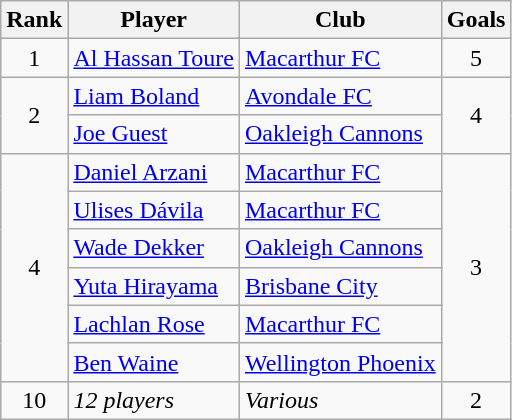<table class="wikitable" style="text-align:center">
<tr>
<th>Rank</th>
<th>Player</th>
<th>Club</th>
<th>Goals</th>
</tr>
<tr>
<td>1</td>
<td align=left> <a href='#'>Al Hassan Toure</a></td>
<td align=left><a href='#'>Macarthur FC</a></td>
<td>5</td>
</tr>
<tr>
<td rowspan=2>2</td>
<td align=left> <a href='#'>Liam Boland</a></td>
<td align=left><a href='#'>Avondale FC</a></td>
<td rowspan=2>4</td>
</tr>
<tr>
<td align=left> <a href='#'>Joe Guest</a></td>
<td align=left><a href='#'>Oakleigh Cannons</a></td>
</tr>
<tr>
<td rowspan=6>4</td>
<td align=left> <a href='#'>Daniel Arzani</a></td>
<td align=left><a href='#'>Macarthur FC</a></td>
<td rowspan=6>3</td>
</tr>
<tr>
<td align=left> <a href='#'>Ulises Dávila</a></td>
<td align=left><a href='#'>Macarthur FC</a></td>
</tr>
<tr>
<td align=left> <a href='#'>Wade Dekker</a></td>
<td align=left><a href='#'>Oakleigh Cannons</a></td>
</tr>
<tr>
<td align=left> <a href='#'>Yuta Hirayama</a></td>
<td align=left><a href='#'>Brisbane City</a></td>
</tr>
<tr>
<td align=left> <a href='#'>Lachlan Rose</a></td>
<td align=left><a href='#'>Macarthur FC</a></td>
</tr>
<tr>
<td align=left> <a href='#'>Ben Waine</a></td>
<td align=left><a href='#'>Wellington Phoenix</a></td>
</tr>
<tr>
<td>10</td>
<td align=left><em>12 players</em></td>
<td align=left><em>Various</em></td>
<td>2</td>
</tr>
</table>
